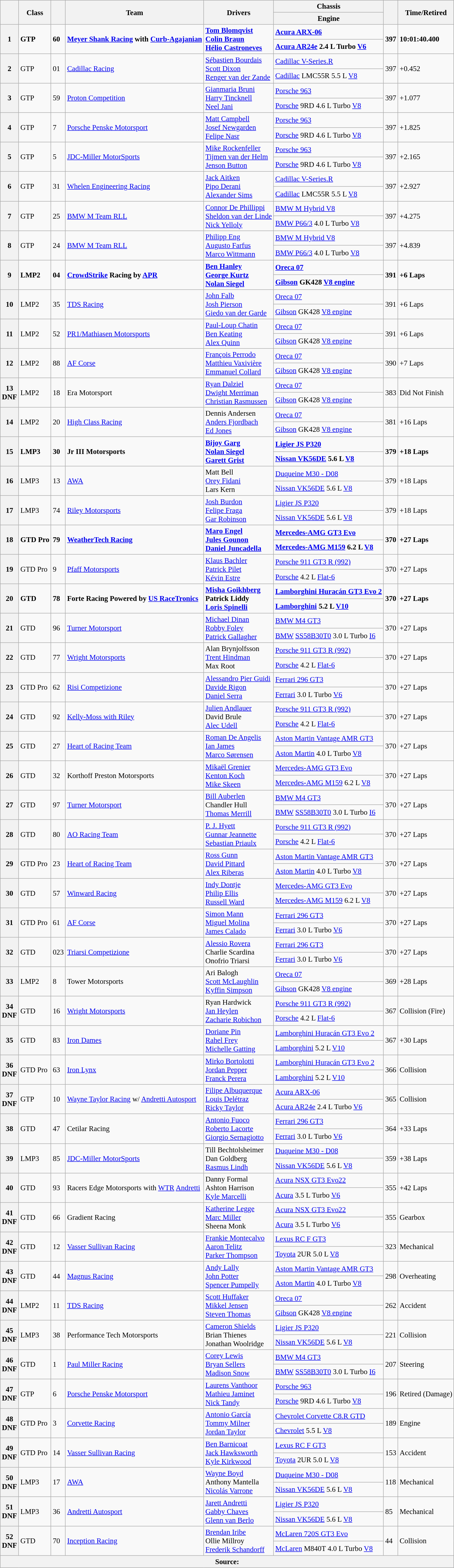<table class="wikitable" style="font-size:95%;">
<tr>
<th rowspan="2"></th>
<th rowspan="2">Class</th>
<th rowspan="2"></th>
<th rowspan="2">Team</th>
<th rowspan="2">Drivers</th>
<th>Chassis</th>
<th rowspan="2"></th>
<th rowspan="2">Time/Retired</th>
</tr>
<tr>
<th>Engine</th>
</tr>
<tr style="font-weight:bold">
<th rowspan="2">1</th>
<td rowspan="2">GTP</td>
<td rowspan="2">60</td>
<td rowspan="2"> <a href='#'>Meyer Shank Racing</a> with <a href='#'>Curb-Agajanian</a></td>
<td rowspan="2"> <a href='#'>Tom Blomqvist</a><br> <a href='#'>Colin Braun</a><br> <a href='#'>Hélio Castroneves</a></td>
<td><a href='#'>Acura ARX-06</a></td>
<td rowspan="2">397</td>
<td rowspan="2">10:01:40.400</td>
</tr>
<tr style="font-weight:bold">
<td><a href='#'>Acura AR24e</a> 2.4 L Turbo <a href='#'>V6</a></td>
</tr>
<tr>
<th rowspan="2">2</th>
<td rowspan="2">GTP</td>
<td rowspan="2">01</td>
<td rowspan="2"> <a href='#'>Cadillac Racing</a></td>
<td rowspan="2"> <a href='#'>Sébastien Bourdais</a><br> <a href='#'>Scott Dixon</a><br> <a href='#'>Renger van der Zande</a></td>
<td><a href='#'>Cadillac V-Series.R</a></td>
<td rowspan="2">397</td>
<td rowspan="2">+0.452</td>
</tr>
<tr>
<td><a href='#'>Cadillac</a> LMC55R 5.5 L <a href='#'>V8</a></td>
</tr>
<tr>
<th rowspan="2">3</th>
<td rowspan="2">GTP</td>
<td rowspan="2">59</td>
<td rowspan="2"> <a href='#'>Proton Competition</a></td>
<td rowspan="2"> <a href='#'>Gianmaria Bruni</a><br> <a href='#'>Harry Tincknell</a><br> <a href='#'>Neel Jani</a></td>
<td><a href='#'>Porsche 963</a></td>
<td rowspan="2">397</td>
<td rowspan="2">+1.077</td>
</tr>
<tr>
<td><a href='#'>Porsche</a> 9RD 4.6 L Turbo <a href='#'>V8</a></td>
</tr>
<tr>
<th rowspan="2">4</th>
<td rowspan="2">GTP</td>
<td rowspan="2">7</td>
<td rowspan="2"> <a href='#'>Porsche Penske Motorsport</a></td>
<td rowspan="2"> <a href='#'>Matt Campbell</a><br> <a href='#'>Josef Newgarden</a><br> <a href='#'>Felipe Nasr</a></td>
<td><a href='#'>Porsche 963</a></td>
<td rowspan="2">397</td>
<td rowspan="2">+1.825</td>
</tr>
<tr>
<td><a href='#'>Porsche</a> 9RD 4.6 L Turbo <a href='#'>V8</a></td>
</tr>
<tr>
<th rowspan="2">5</th>
<td rowspan="2">GTP</td>
<td rowspan="2">5</td>
<td rowspan="2"> <a href='#'>JDC-Miller MotorSports</a></td>
<td rowspan="2"> <a href='#'>Mike Rockenfeller</a><br> <a href='#'>Tijmen van der Helm</a><br> <a href='#'>Jenson Button</a></td>
<td><a href='#'>Porsche 963</a></td>
<td rowspan="2">397</td>
<td rowspan="2">+2.165</td>
</tr>
<tr>
<td><a href='#'>Porsche</a> 9RD 4.6 L Turbo <a href='#'>V8</a></td>
</tr>
<tr>
<th rowspan="2">6</th>
<td rowspan="2">GTP</td>
<td rowspan="2">31</td>
<td rowspan="2"> <a href='#'>Whelen Engineering Racing</a></td>
<td rowspan="2"> <a href='#'>Jack Aitken</a><br> <a href='#'>Pipo Derani</a><br> <a href='#'>Alexander Sims</a></td>
<td><a href='#'>Cadillac V-Series.R</a></td>
<td rowspan="2">397</td>
<td rowspan="2">+2.927</td>
</tr>
<tr>
<td><a href='#'>Cadillac</a> LMC55R 5.5 L <a href='#'>V8</a></td>
</tr>
<tr>
<th rowspan="2">7</th>
<td rowspan="2">GTP</td>
<td rowspan="2">25</td>
<td rowspan="2"> <a href='#'>BMW M Team RLL</a></td>
<td rowspan="2"> <a href='#'>Connor De Phillippi</a><br> <a href='#'>Sheldon van der Linde</a><br> <a href='#'>Nick Yelloly</a></td>
<td><a href='#'>BMW M Hybrid V8</a></td>
<td rowspan="2">397</td>
<td rowspan="2">+4.275</td>
</tr>
<tr>
<td><a href='#'>BMW P66/3</a> 4.0 L Turbo <a href='#'>V8</a></td>
</tr>
<tr>
<th rowspan="2">8</th>
<td rowspan="2">GTP</td>
<td rowspan="2">24</td>
<td rowspan="2"> <a href='#'>BMW M Team RLL</a></td>
<td rowspan="2"> <a href='#'>Philipp Eng</a><br> <a href='#'>Augusto Farfus</a><br> <a href='#'>Marco Wittmann</a></td>
<td><a href='#'>BMW M Hybrid V8</a></td>
<td rowspan="2">397</td>
<td rowspan="2">+4.839</td>
</tr>
<tr>
<td><a href='#'>BMW P66/3</a> 4.0 L Turbo <a href='#'>V8</a></td>
</tr>
<tr style="font-weight:bold">
<th rowspan="2">9</th>
<td rowspan="2">LMP2</td>
<td rowspan="2">04</td>
<td rowspan="2"> <a href='#'>CrowdStrike</a> Racing by <a href='#'>APR</a></td>
<td rowspan="2"> <a href='#'>Ben Hanley</a><br> <a href='#'>George Kurtz</a><br> <a href='#'>Nolan Siegel</a></td>
<td><a href='#'>Oreca 07</a></td>
<td rowspan="2">391</td>
<td rowspan="2">+6 Laps</td>
</tr>
<tr style="font-weight:bold">
<td><a href='#'>Gibson</a> GK428 <a href='#'>V8 engine</a></td>
</tr>
<tr>
<th rowspan="2">10</th>
<td rowspan="2">LMP2</td>
<td rowspan="2">35</td>
<td rowspan="2"> <a href='#'>TDS Racing</a></td>
<td rowspan="2"> <a href='#'>John Falb</a><br> <a href='#'>Josh Pierson</a><br> <a href='#'>Giedo van der Garde</a></td>
<td><a href='#'>Oreca 07</a></td>
<td rowspan="2">391</td>
<td rowspan="2">+6 Laps</td>
</tr>
<tr>
<td><a href='#'>Gibson</a> GK428 <a href='#'>V8 engine</a></td>
</tr>
<tr>
<th rowspan="2">11</th>
<td rowspan="2">LMP2</td>
<td rowspan="2">52</td>
<td rowspan="2"> <a href='#'>PR1/Mathiasen Motorsports</a></td>
<td rowspan="2"> <a href='#'>Paul-Loup Chatin</a><br> <a href='#'>Ben Keating</a><br> <a href='#'>Alex Quinn</a></td>
<td><a href='#'>Oreca 07</a></td>
<td rowspan="2">391</td>
<td rowspan="2">+6 Laps</td>
</tr>
<tr>
<td><a href='#'>Gibson</a> GK428 <a href='#'>V8 engine</a></td>
</tr>
<tr>
<th rowspan="2">12</th>
<td rowspan="2">LMP2</td>
<td rowspan="2">88</td>
<td rowspan="2"> <a href='#'>AF Corse</a></td>
<td rowspan="2"> <a href='#'>François Perrodo</a><br> <a href='#'>Matthieu Vaxivière</a><br> <a href='#'>Emmanuel Collard</a></td>
<td><a href='#'>Oreca 07</a></td>
<td rowspan="2">390</td>
<td rowspan="2">+7 Laps</td>
</tr>
<tr>
<td><a href='#'>Gibson</a> GK428 <a href='#'>V8 engine</a></td>
</tr>
<tr>
<th rowspan="2">13<br>DNF</th>
<td rowspan="2">LMP2</td>
<td rowspan="2">18</td>
<td rowspan="2"> Era Motorsport</td>
<td rowspan="2"> <a href='#'>Ryan Dalziel</a><br> <a href='#'>Dwight Merriman</a><br> <a href='#'>Christian Rasmussen</a></td>
<td><a href='#'>Oreca 07</a></td>
<td rowspan="2">383</td>
<td rowspan="2">Did Not Finish</td>
</tr>
<tr>
<td><a href='#'>Gibson</a> GK428 <a href='#'>V8 engine</a></td>
</tr>
<tr>
<th rowspan="2">14</th>
<td rowspan="2">LMP2</td>
<td rowspan="2">20</td>
<td rowspan="2"> <a href='#'>High Class Racing</a></td>
<td rowspan="2"> Dennis Andersen<br> <a href='#'>Anders Fjordbach</a><br> <a href='#'>Ed Jones</a></td>
<td><a href='#'>Oreca 07</a></td>
<td rowspan="2">381</td>
<td rowspan="2">+16 Laps</td>
</tr>
<tr>
<td><a href='#'>Gibson</a> GK428 <a href='#'>V8 engine</a></td>
</tr>
<tr style="font-weight:bold">
<th rowspan="2">15</th>
<td rowspan="2">LMP3</td>
<td rowspan="2">30</td>
<td rowspan="2"> Jr III Motorsports</td>
<td rowspan="2"> <a href='#'>Bijoy Garg</a><br> <a href='#'>Nolan Siegel</a><br> <a href='#'>Garett Grist</a></td>
<td><a href='#'>Ligier JS P320</a></td>
<td rowspan="2">379</td>
<td rowspan="2">+18 Laps</td>
</tr>
<tr style="font-weight:bold">
<td><a href='#'>Nissan VK56DE</a> 5.6 L <a href='#'>V8</a></td>
</tr>
<tr>
<th rowspan="2">16</th>
<td rowspan="2">LMP3</td>
<td rowspan="2">13</td>
<td rowspan="2"> <a href='#'>AWA</a></td>
<td rowspan="2"> Matt Bell<br> <a href='#'>Orey Fidani</a><br> Lars Kern</td>
<td><a href='#'>Duqueine M30 - D08</a></td>
<td rowspan="2">379</td>
<td rowspan="2">+18 Laps</td>
</tr>
<tr>
<td><a href='#'>Nissan VK56DE</a> 5.6 L <a href='#'>V8</a></td>
</tr>
<tr>
<th rowspan="2">17</th>
<td rowspan="2">LMP3</td>
<td rowspan="2">74</td>
<td rowspan="2"> <a href='#'>Riley Motorsports</a></td>
<td rowspan="2"> <a href='#'>Josh Burdon</a><br> <a href='#'>Felipe Fraga</a><br> <a href='#'>Gar Robinson</a></td>
<td><a href='#'>Ligier JS P320</a></td>
<td rowspan="2">379</td>
<td rowspan="2">+18 Laps</td>
</tr>
<tr>
<td><a href='#'>Nissan VK56DE</a> 5.6 L <a href='#'>V8</a></td>
</tr>
<tr style="font-weight:bold">
<th rowspan="2">18</th>
<td rowspan="2">GTD Pro</td>
<td rowspan="2">79</td>
<td rowspan="2"> <a href='#'>WeatherTech Racing</a></td>
<td rowspan="2"> <a href='#'>Maro Engel</a><br> <a href='#'>Jules Gounon</a><br> <a href='#'>Daniel Juncadella</a></td>
<td><a href='#'>Mercedes-AMG GT3 Evo</a></td>
<td rowspan="2">370</td>
<td rowspan="2">+27 Laps</td>
</tr>
<tr style="font-weight:bold">
<td><a href='#'>Mercedes-AMG M159</a> 6.2 L <a href='#'>V8</a></td>
</tr>
<tr>
<th rowspan="2">19</th>
<td rowspan="2">GTD Pro</td>
<td rowspan="2">9</td>
<td rowspan="2"> <a href='#'>Pfaff Motorsports</a></td>
<td rowspan="2"> <a href='#'>Klaus Bachler</a><br> <a href='#'>Patrick Pilet</a><br> <a href='#'>Kévin Estre</a></td>
<td><a href='#'>Porsche 911 GT3 R (992)</a></td>
<td rowspan="2">370</td>
<td rowspan="2">+27 Laps</td>
</tr>
<tr>
<td><a href='#'>Porsche</a> 4.2 L <a href='#'>Flat-6</a></td>
</tr>
<tr style="font-weight:bold">
<th rowspan="2">20</th>
<td rowspan="2">GTD</td>
<td rowspan="2">78</td>
<td rowspan="2"> Forte Racing Powered by <a href='#'>US RaceTronics</a></td>
<td rowspan="2"> <a href='#'>Misha Goikhberg</a><br> Patrick Liddy<br> <a href='#'>Loris Spinelli</a></td>
<td><a href='#'>Lamborghini Huracán GT3 Evo 2</a></td>
<td rowspan="2">370</td>
<td rowspan="2">+27 Laps</td>
</tr>
<tr style="font-weight:bold">
<td><a href='#'>Lamborghini</a> 5.2 L <a href='#'>V10</a></td>
</tr>
<tr>
<th rowspan="2">21</th>
<td rowspan="2">GTD</td>
<td rowspan="2">96</td>
<td rowspan="2"> <a href='#'>Turner Motorsport</a></td>
<td rowspan="2"> <a href='#'>Michael Dinan</a><br> <a href='#'>Robby Foley</a><br> <a href='#'>Patrick Gallagher</a></td>
<td><a href='#'>BMW M4 GT3</a></td>
<td rowspan="2">370</td>
<td rowspan="2">+27 Laps</td>
</tr>
<tr>
<td><a href='#'>BMW</a> <a href='#'>SS58B30T0</a> 3.0 L Turbo <a href='#'>I6</a></td>
</tr>
<tr>
<th rowspan="2">22</th>
<td rowspan="2">GTD</td>
<td rowspan="2">77</td>
<td rowspan="2"> <a href='#'>Wright Motorsports</a></td>
<td rowspan="2"> Alan Brynjolfsson<br> <a href='#'>Trent Hindman</a><br> Max Root</td>
<td><a href='#'>Porsche 911 GT3 R (992)</a></td>
<td rowspan="2">370</td>
<td rowspan="2">+27 Laps</td>
</tr>
<tr>
<td><a href='#'>Porsche</a> 4.2 L <a href='#'>Flat-6</a></td>
</tr>
<tr>
<th rowspan="2">23</th>
<td rowspan="2">GTD Pro</td>
<td rowspan="2">62</td>
<td rowspan="2"> <a href='#'>Risi Competizione</a></td>
<td rowspan="2"> <a href='#'>Alessandro Pier Guidi</a><br> <a href='#'>Davide Rigon</a><br> <a href='#'>Daniel Serra</a></td>
<td><a href='#'>Ferrari 296 GT3</a></td>
<td rowspan="2">370</td>
<td rowspan="2">+27 Laps</td>
</tr>
<tr>
<td><a href='#'>Ferrari</a> 3.0 L Turbo <a href='#'>V6</a></td>
</tr>
<tr>
<th rowspan="2">24</th>
<td rowspan="2">GTD</td>
<td rowspan="2">92</td>
<td rowspan="2"> <a href='#'>Kelly-Moss with Riley</a></td>
<td rowspan="2"> <a href='#'>Julien Andlauer</a><br> David Brule<br> <a href='#'>Alec Udell</a></td>
<td><a href='#'>Porsche 911 GT3 R (992)</a></td>
<td rowspan="2">370</td>
<td rowspan="2">+27 Laps</td>
</tr>
<tr>
<td><a href='#'>Porsche</a> 4.2 L <a href='#'>Flat-6</a></td>
</tr>
<tr>
<th rowspan="2">25</th>
<td rowspan="2">GTD</td>
<td rowspan="2">27</td>
<td rowspan="2"> <a href='#'>Heart of Racing Team</a></td>
<td rowspan="2"> <a href='#'>Roman De Angelis</a><br> <a href='#'>Ian James</a><br> <a href='#'>Marco Sørensen</a></td>
<td><a href='#'>Aston Martin Vantage AMR GT3</a></td>
<td rowspan="2">370</td>
<td rowspan="2">+27 Laps</td>
</tr>
<tr>
<td><a href='#'>Aston Martin</a> 4.0 L Turbo <a href='#'>V8</a></td>
</tr>
<tr>
<th rowspan="2">26</th>
<td rowspan="2">GTD</td>
<td rowspan="2">32</td>
<td rowspan="2"> Korthoff Preston Motorsports</td>
<td rowspan="2"> <a href='#'>Mikaël Grenier</a><br> <a href='#'>Kenton Koch</a><br> <a href='#'>Mike Skeen</a></td>
<td><a href='#'>Mercedes-AMG GT3 Evo</a></td>
<td rowspan="2">370</td>
<td rowspan="2">+27 Laps</td>
</tr>
<tr>
<td><a href='#'>Mercedes-AMG M159</a> 6.2 L <a href='#'>V8</a></td>
</tr>
<tr>
<th rowspan="2">27</th>
<td rowspan="2">GTD</td>
<td rowspan="2">97</td>
<td rowspan="2"> <a href='#'>Turner Motorsport</a></td>
<td rowspan="2"> <a href='#'>Bill Auberlen</a><br> Chandler Hull<br> <a href='#'>Thomas Merrill</a></td>
<td><a href='#'>BMW M4 GT3</a></td>
<td rowspan="2">370</td>
<td rowspan="2">+27 Laps</td>
</tr>
<tr>
<td><a href='#'>BMW</a> <a href='#'>SS58B30T0</a> 3.0 L Turbo <a href='#'>I6</a></td>
</tr>
<tr>
<th rowspan="2">28</th>
<td rowspan="2">GTD</td>
<td rowspan="2">80</td>
<td rowspan="2"> <a href='#'>AO Racing Team</a></td>
<td rowspan="2"> <a href='#'>P. J. Hyett</a><br> <a href='#'>Gunnar Jeannette</a><br> <a href='#'>Sebastian Priaulx</a></td>
<td><a href='#'>Porsche 911 GT3 R (992)</a></td>
<td rowspan="2">370</td>
<td rowspan="2">+27 Laps</td>
</tr>
<tr>
<td><a href='#'>Porsche</a> 4.2 L <a href='#'>Flat-6</a></td>
</tr>
<tr>
<th rowspan="2">29</th>
<td rowspan="2">GTD Pro</td>
<td rowspan="2">23</td>
<td rowspan="2"> <a href='#'>Heart of Racing Team</a></td>
<td rowspan="2"> <a href='#'>Ross Gunn</a><br> <a href='#'>David Pittard</a><br> <a href='#'>Alex Riberas</a></td>
<td><a href='#'>Aston Martin Vantage AMR GT3</a></td>
<td rowspan="2">370</td>
<td rowspan="2">+27 Laps</td>
</tr>
<tr>
<td><a href='#'>Aston Martin</a> 4.0 L Turbo <a href='#'>V8</a></td>
</tr>
<tr>
<th rowspan="2">30</th>
<td rowspan="2">GTD</td>
<td rowspan="2">57</td>
<td rowspan="2"> <a href='#'>Winward Racing</a></td>
<td rowspan="2"> <a href='#'>Indy Dontje</a><br> <a href='#'>Philip Ellis</a><br> <a href='#'>Russell Ward</a></td>
<td><a href='#'>Mercedes-AMG GT3 Evo</a></td>
<td rowspan="2">370</td>
<td rowspan="2">+27 Laps</td>
</tr>
<tr>
<td><a href='#'>Mercedes-AMG M159</a> 6.2 L <a href='#'>V8</a></td>
</tr>
<tr>
<th rowspan="2">31</th>
<td rowspan="2">GTD Pro</td>
<td rowspan="2">61</td>
<td rowspan="2"> <a href='#'>AF Corse</a></td>
<td rowspan="2"> <a href='#'>Simon Mann</a><br> <a href='#'>Miguel Molina</a><br> <a href='#'>James Calado</a></td>
<td><a href='#'>Ferrari 296 GT3</a></td>
<td rowspan="2">370</td>
<td rowspan="2">+27 Laps</td>
</tr>
<tr>
<td><a href='#'>Ferrari</a> 3.0 L Turbo <a href='#'>V6</a></td>
</tr>
<tr>
<th rowspan="2">32</th>
<td rowspan="2">GTD</td>
<td rowspan="2">023</td>
<td rowspan="2"> <a href='#'>Triarsi Competizione</a></td>
<td rowspan="2"> <a href='#'>Alessio Rovera</a><br> Charlie Scardina<br> Onofrio Triarsi</td>
<td><a href='#'>Ferrari 296 GT3</a></td>
<td rowspan="2">370</td>
<td rowspan="2">+27 Laps</td>
</tr>
<tr>
<td><a href='#'>Ferrari</a> 3.0 L Turbo <a href='#'>V6</a></td>
</tr>
<tr>
<th rowspan="2">33</th>
<td rowspan="2">LMP2</td>
<td rowspan="2">8</td>
<td rowspan="2"> Tower Motorsports</td>
<td rowspan="2"> Ari Balogh<br> <a href='#'>Scott McLaughlin</a><br> <a href='#'>Kyffin Simpson</a></td>
<td><a href='#'>Oreca 07</a></td>
<td rowspan="2">369</td>
<td rowspan="2">+28 Laps</td>
</tr>
<tr>
<td><a href='#'>Gibson</a> GK428 <a href='#'>V8 engine</a></td>
</tr>
<tr>
<th rowspan="2">34<br>DNF</th>
<td rowspan="2">GTD</td>
<td rowspan="2">16</td>
<td rowspan="2"> <a href='#'>Wright Motorsports</a></td>
<td rowspan="2"> Ryan Hardwick<br> <a href='#'>Jan Heylen</a><br> <a href='#'>Zacharie Robichon</a></td>
<td><a href='#'>Porsche 911 GT3 R (992)</a></td>
<td rowspan="2">367</td>
<td rowspan="2">Collision (Fire)</td>
</tr>
<tr>
<td><a href='#'>Porsche</a> 4.2 L <a href='#'>Flat-6</a></td>
</tr>
<tr>
<th rowspan="2">35</th>
<td rowspan="2">GTD</td>
<td rowspan="2">83</td>
<td rowspan="2"> <a href='#'>Iron Dames</a></td>
<td rowspan="2"> <a href='#'>Doriane Pin</a><br> <a href='#'>Rahel Frey</a><br> <a href='#'>Michelle Gatting</a></td>
<td><a href='#'>Lamborghini Huracán GT3 Evo 2</a></td>
<td rowspan="2">367</td>
<td rowspan="2">+30 Laps</td>
</tr>
<tr>
<td><a href='#'>Lamborghini</a> 5.2 L <a href='#'>V10</a></td>
</tr>
<tr>
<th rowspan="2">36<br>DNF</th>
<td rowspan="2">GTD Pro</td>
<td rowspan="2">63</td>
<td rowspan="2"> <a href='#'>Iron Lynx</a></td>
<td rowspan="2"> <a href='#'>Mirko Bortolotti</a><br> <a href='#'>Jordan Pepper</a><br> <a href='#'>Franck Perera</a></td>
<td><a href='#'>Lamborghini Huracán GT3 Evo 2</a></td>
<td rowspan="2">366</td>
<td rowspan="2">Collision</td>
</tr>
<tr>
<td><a href='#'>Lamborghini</a> 5.2 L <a href='#'>V10</a></td>
</tr>
<tr>
<th rowspan="2">37<br>DNF</th>
<td rowspan="2">GTP</td>
<td rowspan="2">10</td>
<td rowspan="2"> <a href='#'>Wayne Taylor Racing</a> w/ <a href='#'>Andretti Autosport</a></td>
<td rowspan="2"> <a href='#'>Filipe Albuquerque</a><br> <a href='#'>Louis Delétraz</a><br> <a href='#'>Ricky Taylor</a></td>
<td><a href='#'>Acura ARX-06</a></td>
<td rowspan="2">365</td>
<td rowspan="2">Collision</td>
</tr>
<tr>
<td><a href='#'>Acura AR24e</a> 2.4 L Turbo <a href='#'>V6</a></td>
</tr>
<tr>
<th rowspan="2">38</th>
<td rowspan="2">GTD</td>
<td rowspan="2">47</td>
<td rowspan="2"> Cetilar Racing</td>
<td rowspan="2"> <a href='#'>Antonio Fuoco</a><br> <a href='#'>Roberto Lacorte</a><br> <a href='#'>Giorgio Sernagiotto</a></td>
<td><a href='#'>Ferrari 296 GT3</a></td>
<td rowspan="2">364</td>
<td rowspan="2">+33 Laps</td>
</tr>
<tr>
<td><a href='#'>Ferrari</a> 3.0 L Turbo <a href='#'>V6</a></td>
</tr>
<tr>
<th rowspan="2">39</th>
<td rowspan="2">LMP3</td>
<td rowspan="2">85</td>
<td rowspan="2"> <a href='#'>JDC-Miller MotorSports</a></td>
<td rowspan="2"> Till Bechtolsheimer<br> Dan Goldberg<br> <a href='#'>Rasmus Lindh</a></td>
<td><a href='#'>Duqueine M30 - D08</a></td>
<td rowspan="2">359</td>
<td rowspan="2">+38 Laps</td>
</tr>
<tr>
<td><a href='#'>Nissan VK56DE</a> 5.6 L <a href='#'>V8</a></td>
</tr>
<tr>
<th rowspan="2">40</th>
<td rowspan="2">GTD</td>
<td rowspan="2">93</td>
<td rowspan="2"> Racers Edge Motorsports with <a href='#'>WTR</a> <a href='#'>Andretti</a></td>
<td rowspan="2"> Danny Formal<br> Ashton Harrison<br> <a href='#'>Kyle Marcelli</a></td>
<td><a href='#'>Acura NSX GT3 Evo22</a></td>
<td rowspan="2">355</td>
<td rowspan="2">+42 Laps</td>
</tr>
<tr>
<td><a href='#'>Acura</a> 3.5 L Turbo <a href='#'>V6</a></td>
</tr>
<tr>
<th rowspan="2">41<br>DNF</th>
<td rowspan="2">GTD</td>
<td rowspan="2">66</td>
<td rowspan="2"> Gradient Racing</td>
<td rowspan="2"> <a href='#'>Katherine Legge</a><br> <a href='#'>Marc Miller</a><br> Sheena Monk</td>
<td><a href='#'>Acura NSX GT3 Evo22</a></td>
<td rowspan="2">355</td>
<td rowspan="2">Gearbox</td>
</tr>
<tr>
<td><a href='#'>Acura</a> 3.5 L Turbo <a href='#'>V6</a></td>
</tr>
<tr>
<th rowspan="2">42<br>DNF</th>
<td rowspan="2">GTD</td>
<td rowspan="2">12</td>
<td rowspan="2"> <a href='#'>Vasser Sullivan Racing</a></td>
<td rowspan="2"> <a href='#'>Frankie Montecalvo</a><br> <a href='#'>Aaron Telitz</a><br> <a href='#'>Parker Thompson</a></td>
<td><a href='#'>Lexus RC F GT3</a></td>
<td rowspan="2">323</td>
<td rowspan="2">Mechanical</td>
</tr>
<tr>
<td><a href='#'>Toyota</a> 2UR 5.0 L <a href='#'>V8</a></td>
</tr>
<tr>
<th rowspan="2">43<br>DNF</th>
<td rowspan="2">GTD</td>
<td rowspan="2">44</td>
<td rowspan="2"> <a href='#'>Magnus Racing</a></td>
<td rowspan="2"> <a href='#'>Andy Lally</a><br> <a href='#'>John Potter</a><br> <a href='#'>Spencer Pumpelly</a></td>
<td><a href='#'>Aston Martin Vantage AMR GT3</a></td>
<td rowspan="2">298</td>
<td rowspan="2">Overheating</td>
</tr>
<tr>
<td><a href='#'>Aston Martin</a> 4.0 L Turbo <a href='#'>V8</a></td>
</tr>
<tr>
<th rowspan="2">44<br>DNF</th>
<td rowspan="2">LMP2</td>
<td rowspan="2">11</td>
<td rowspan="2"> <a href='#'>TDS Racing</a></td>
<td rowspan="2"> <a href='#'>Scott Huffaker</a><br> <a href='#'>Mikkel Jensen</a><br> <a href='#'>Steven Thomas</a></td>
<td><a href='#'>Oreca 07</a></td>
<td rowspan="2">262</td>
<td rowspan="2">Accident</td>
</tr>
<tr>
<td><a href='#'>Gibson</a> GK428 <a href='#'>V8 engine</a></td>
</tr>
<tr>
<th rowspan="2">45<br>DNF</th>
<td rowspan="2">LMP3</td>
<td rowspan="2">38</td>
<td rowspan="2"> Performance Tech Motorsports</td>
<td rowspan="2"> <a href='#'>Cameron Shields</a><br> Brian Thienes<br> Jonathan Woolridge</td>
<td><a href='#'>Ligier JS P320</a></td>
<td rowspan="2">221</td>
<td rowspan="2">Collision</td>
</tr>
<tr>
<td><a href='#'>Nissan VK56DE</a> 5.6 L <a href='#'>V8</a></td>
</tr>
<tr>
<th rowspan="2">46<br>DNF</th>
<td rowspan="2">GTD</td>
<td rowspan="2">1</td>
<td rowspan="2"> <a href='#'>Paul Miller Racing</a></td>
<td rowspan="2"> <a href='#'>Corey Lewis</a><br> <a href='#'>Bryan Sellers</a><br> <a href='#'>Madison Snow</a></td>
<td><a href='#'>BMW M4 GT3</a></td>
<td rowspan="2">207</td>
<td rowspan="2">Steering</td>
</tr>
<tr>
<td><a href='#'>BMW</a> <a href='#'>SS58B30T0</a> 3.0 L Turbo <a href='#'>I6</a></td>
</tr>
<tr>
<th rowspan="2">47<br>DNF</th>
<td rowspan="2">GTP</td>
<td rowspan="2">6</td>
<td rowspan="2"> <a href='#'>Porsche Penske Motorsport</a></td>
<td rowspan="2"> <a href='#'>Laurens Vanthoor</a><br> <a href='#'>Mathieu Jaminet</a><br> <a href='#'>Nick Tandy</a></td>
<td><a href='#'>Porsche 963</a></td>
<td rowspan="2">196</td>
<td rowspan="2">Retired (Damage)</td>
</tr>
<tr>
<td><a href='#'>Porsche</a> 9RD 4.6 L Turbo <a href='#'>V8</a></td>
</tr>
<tr>
<th rowspan="2">48<br>DNF</th>
<td rowspan="2">GTD Pro</td>
<td rowspan="2">3</td>
<td rowspan="2"> <a href='#'>Corvette Racing</a></td>
<td rowspan="2"> <a href='#'>Antonio García</a><br> <a href='#'>Tommy Milner</a><br> <a href='#'>Jordan Taylor</a></td>
<td><a href='#'>Chevrolet Corvette C8.R GTD</a></td>
<td rowspan="2">189</td>
<td rowspan="2">Engine</td>
</tr>
<tr>
<td><a href='#'>Chevrolet</a> 5.5 L <a href='#'>V8</a></td>
</tr>
<tr>
<th rowspan="2">49<br>DNF</th>
<td rowspan="2">GTD Pro</td>
<td rowspan="2">14</td>
<td rowspan="2"> <a href='#'>Vasser Sullivan Racing</a></td>
<td rowspan="2"> <a href='#'>Ben Barnicoat</a><br> <a href='#'>Jack Hawksworth</a><br> <a href='#'>Kyle Kirkwood</a></td>
<td><a href='#'>Lexus RC F GT3</a></td>
<td rowspan="2">153</td>
<td rowspan="2">Accident</td>
</tr>
<tr>
<td><a href='#'>Toyota</a> 2UR 5.0 L <a href='#'>V8</a></td>
</tr>
<tr>
<th rowspan="2">50<br>DNF</th>
<td rowspan="2">LMP3</td>
<td rowspan="2">17</td>
<td rowspan="2"> <a href='#'>AWA</a></td>
<td rowspan="2"> <a href='#'>Wayne Boyd</a><br> Anthony Mantella<br> <a href='#'>Nicolás Varrone</a></td>
<td><a href='#'>Duqueine M30 - D08</a></td>
<td rowspan="2">118</td>
<td rowspan="2">Mechanical</td>
</tr>
<tr>
<td><a href='#'>Nissan VK56DE</a> 5.6 L <a href='#'>V8</a></td>
</tr>
<tr>
<th rowspan="2">51<br>DNF</th>
<td rowspan="2">LMP3</td>
<td rowspan="2">36</td>
<td rowspan="2"> <a href='#'>Andretti Autosport</a></td>
<td rowspan="2"> <a href='#'>Jarett Andretti</a><br> <a href='#'>Gabby Chaves</a><br> <a href='#'>Glenn van Berlo</a></td>
<td><a href='#'>Ligier JS P320</a></td>
<td rowspan="2">85</td>
<td rowspan="2">Mechanical</td>
</tr>
<tr>
<td><a href='#'>Nissan VK56DE</a> 5.6 L <a href='#'>V8</a></td>
</tr>
<tr>
<th rowspan="2">52<br>DNF</th>
<td rowspan="2">GTD</td>
<td rowspan="2">70</td>
<td rowspan="2"> <a href='#'>Inception Racing</a></td>
<td rowspan="2"> <a href='#'>Brendan Iribe</a><br> Ollie Millroy<br> <a href='#'>Frederik Schandorff</a></td>
<td><a href='#'>McLaren 720S GT3 Evo</a></td>
<td rowspan="2">44</td>
<td rowspan="2">Collision</td>
</tr>
<tr>
<td><a href='#'>McLaren</a> M840T 4.0 L Turbo <a href='#'>V8</a></td>
</tr>
<tr>
<th colspan="8">Source:</th>
</tr>
</table>
